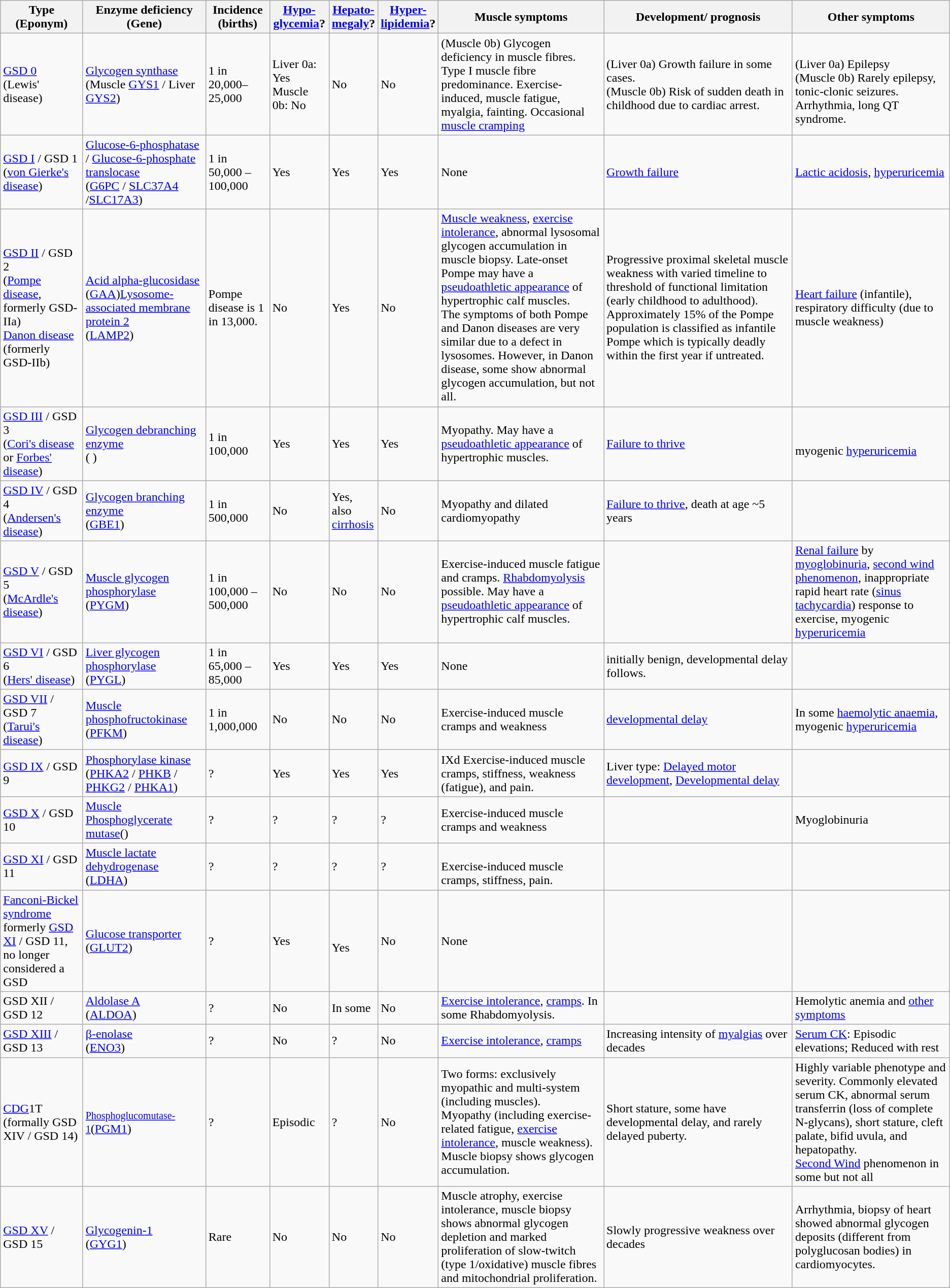<table class="wikitable">
<tr>
<th>Type<br>(Eponym)</th>
<th>Enzyme deficiency<br>(Gene)</th>
<th>Incidence (births)</th>
<th><a href='#'>Hypo-<br>glycemia</a>?</th>
<th><a href='#'>Hepato-<br>megaly</a>?</th>
<th><a href='#'>Hyper-<br>lipidemia</a>?</th>
<th>Muscle symptoms</th>
<th>Development/ prognosis</th>
<th>Other symptoms</th>
</tr>
<tr>
<td><a href='#'>GSD 0</a><br>(Lewis' disease)</td>
<td><a href='#'>Glycogen synthase</a> <br>(Muscle <a href='#'>GYS1</a> / Liver <a href='#'>GYS2</a>)</td>
<td>1 in 20,000–25,000</td>
<td>Liver 0a: Yes<br>Muscle 0b: No</td>
<td>No</td>
<td>No</td>
<td>(Muscle 0b) Glycogen deficiency in muscle fibres. Type I muscle fibre predominance. Exercise-induced, muscle fatigue, myalgia, fainting. Occasional <a href='#'>muscle cramping</a> </td>
<td>(Liver 0a) Growth failure in some cases.<br>(Muscle 0b) Risk of sudden death in childhood due to cardiac arrest.</td>
<td><br>(Liver 0a) Epilepsy<br>(Muscle 0b) Rarely epilepsy, tonic-clonic seizures. Arrhythmia, long QT syndrome.</td>
</tr>
<tr>
<td><a href='#'>GSD I</a> / GSD 1 <br>(<a href='#'>von Gierke's disease</a>)</td>
<td><a href='#'>Glucose-6-phosphatase</a> / <a href='#'>Glucose-6-phosphate translocase</a>  <br>(<a href='#'>G6PC</a> / <a href='#'>SLC37A4</a> /<a href='#'>SLC17A3</a>)</td>
<td>1 in 50,000 – 100,000</td>
<td>Yes</td>
<td>Yes</td>
<td>Yes</td>
<td>None</td>
<td><a href='#'>Growth failure</a></td>
<td><a href='#'>Lactic acidosis</a>, <a href='#'>hyperuricemia</a></td>
</tr>
<tr>
<td><a href='#'>GSD II</a> / GSD 2 <br>(<a href='#'>Pompe disease</a>, formerly GSD-IIa)<br><a href='#'>Danon disease</a> (formerly GSD-IIb)</td>
<td><a href='#'>Acid alpha-glucosidase</a><br>(<a href='#'>GAA</a>)<a href='#'>Lysosome-associated membrane protein 2</a><br>(<a href='#'>LAMP2</a>)</td>
<td>Pompe disease is 1 in 13,000.</td>
<td>No</td>
<td>Yes</td>
<td>No</td>
<td><a href='#'>Muscle weakness</a>, <a href='#'>exercise intolerance</a>, abnormal lysosomal glycogen accumulation in muscle biopsy. Late-onset Pompe may have a <a href='#'>pseudoathletic appearance</a> of hypertrophic calf muscles.<br>The symptoms of both Pompe and Danon diseases are very similar due to a defect in lysosomes. However, in Danon disease, some show abnormal glycogen accumulation, but not all.</td>
<td>Progressive proximal skeletal muscle weakness with varied timeline to threshold of functional limitation (early childhood to adulthood). Approximately 15% of the Pompe population is classified as infantile Pompe which is typically deadly within the first year if untreated.</td>
<td><a href='#'>Heart failure</a> (infantile), respiratory difficulty (due to muscle weakness)</td>
</tr>
<tr>
<td><a href='#'>GSD III</a> / GSD 3 <br>(<a href='#'>Cori's disease</a> or <a href='#'>Forbes' disease</a>)</td>
<td><a href='#'>Glycogen debranching enzyme</a><br>( )</td>
<td>1 in 100,000</td>
<td>Yes</td>
<td>Yes</td>
<td>Yes</td>
<td>Myopathy. May have a <a href='#'>pseudoathletic appearance</a> of hypertrophic muscles.</td>
<td><a href='#'>Failure to thrive</a></td>
<td><br>myogenic <a href='#'>hyperuricemia</a></td>
</tr>
<tr>
<td><a href='#'>GSD IV</a> / GSD 4<br>(<a href='#'>Andersen's disease</a>)</td>
<td><a href='#'>Glycogen branching enzyme</a><br>(<a href='#'>GBE1</a>)</td>
<td>1 in 500,000</td>
<td>No</td>
<td>Yes,<br>also<br> <a href='#'>cirrhosis</a></td>
<td>No</td>
<td>Myopathy and dilated cardiomyopathy</td>
<td><a href='#'>Failure to thrive</a>, death at age ~5 years</td>
<td></td>
</tr>
<tr>
<td><a href='#'>GSD V</a> / GSD 5<br>(<a href='#'>McArdle's disease</a>)</td>
<td><a href='#'>Muscle glycogen phosphorylase</a><br>(<a href='#'>PYGM</a>)</td>
<td>1 in 100,000 – 500,000</td>
<td>No</td>
<td>No</td>
<td>No</td>
<td>Exercise-induced muscle fatigue and cramps. <a href='#'>Rhabdomyolysis</a> possible. May have a <a href='#'>pseudoathletic appearance</a> of hypertrophic calf muscles.</td>
<td></td>
<td><a href='#'>Renal failure</a> by <a href='#'>myoglobinuria</a>, <a href='#'>second wind phenomenon</a>, inappropriate rapid heart rate (<a href='#'>sinus tachycardia</a>) response to exercise, myogenic <a href='#'>hyperuricemia</a></td>
</tr>
<tr>
<td><a href='#'>GSD VI</a> / GSD 6 <br>(<a href='#'>Hers' disease</a>)</td>
<td><a href='#'>Liver glycogen phosphorylase</a> <br>(<a href='#'>PYGL</a>)</td>
<td>1 in 65,000 – 85,000</td>
<td>Yes</td>
<td>Yes</td>
<td>Yes</td>
<td>None</td>
<td>initially benign, developmental delay follows.</td>
<td></td>
</tr>
<tr>
<td><a href='#'>GSD VII</a> / GSD 7 <br>(<a href='#'>Tarui's disease</a>)</td>
<td><a href='#'>Muscle phosphofructokinase</a> <br>(<a href='#'>PFKM</a>)</td>
<td>1 in 1,000,000</td>
<td>No</td>
<td>No</td>
<td>No</td>
<td>Exercise-induced muscle cramps and weakness</td>
<td><a href='#'>developmental delay</a></td>
<td>In some <a href='#'>haemolytic anaemia</a>,<br>myogenic <a href='#'>hyperuricemia</a></td>
</tr>
<tr>
<td><a href='#'>GSD IX</a> / GSD 9</td>
<td><a href='#'>Phosphorylase kinase</a> <br>(<a href='#'>PHKA2</a> / <a href='#'>PHKB</a> / <a href='#'>PHKG2</a> / <a href='#'>PHKA1</a>)</td>
<td>?</td>
<td>Yes</td>
<td>Yes</td>
<td>Yes</td>
<td>IXd Exercise-induced muscle cramps, stiffness, weakness (fatigue), and pain.</td>
<td>Liver type: <a href='#'>Delayed motor development</a>, <a href='#'>Developmental delay</a></td>
<td></td>
</tr>
<tr>
<td><a href='#'>GSD X</a> / GSD 10</td>
<td><a href='#'>Muscle Phosphoglycerate mutase</a>()</td>
<td>?</td>
<td>?</td>
<td>?</td>
<td>?</td>
<td>Exercise-induced muscle cramps and weakness</td>
<td></td>
<td>Myoglobinuria</td>
</tr>
<tr>
<td><a href='#'>GSD XI</a> / GSD 11</td>
<td><a href='#'>Muscle lactate dehydrogenase</a><br>(<a href='#'>LDHA</a>)</td>
<td>?</td>
<td>?</td>
<td>?</td>
<td>?</td>
<td><br>Exercise-induced muscle cramps, stiffness, pain.</td>
<td></td>
<td></td>
</tr>
<tr>
<td><a href='#'>Fanconi-Bickel syndrome</a><br>formerly <a href='#'>GSD XI</a> / GSD 11, no longer considered a GSD</td>
<td><a href='#'>Glucose transporter</a><br>(<a href='#'>GLUT2</a>)</td>
<td>?</td>
<td>Yes</td>
<td><br>Yes</td>
<td>No</td>
<td>None</td>
<td></td>
<td></td>
</tr>
<tr>
<td>GSD XII / GSD 12<br></td>
<td><a href='#'>Aldolase A</a><br>(<a href='#'>ALDOA</a>)</td>
<td>?</td>
<td>No</td>
<td>In some</td>
<td>No</td>
<td><a href='#'>Exercise intolerance</a>, <a href='#'>cramps</a>. In some Rhabdomyolysis.</td>
<td></td>
<td>Hemolytic anemia and <a href='#'>other symptoms</a></td>
</tr>
<tr>
<td><a href='#'>GSD XIII</a> / GSD 13</td>
<td><a href='#'>β-enolase</a><br>(<a href='#'>ENO3</a>)</td>
<td>?</td>
<td>No</td>
<td>?</td>
<td>No</td>
<td><a href='#'>Exercise intolerance</a>, <a href='#'>cramps</a></td>
<td>Increasing intensity of <a href='#'>myalgias</a> over decades</td>
<td><a href='#'>Serum CK</a>: Episodic elevations; Reduced with rest</td>
</tr>
<tr>
<td><a href='#'>CDG</a>1T (formally GSD XIV / GSD 14)</td>
<td><a href='#'><small>Phosphoglucomutase-1</small></a>(<a href='#'>PGM1</a>)</td>
<td>?</td>
<td>Episodic</td>
<td>?</td>
<td>No</td>
<td>Two forms: exclusively myopathic and multi-system (including muscles).<br>Myopathy (including exercise-related fatigue, <a href='#'>exercise intolerance</a>, muscle weakness).
Muscle biopsy shows glycogen accumulation.</td>
<td>Short stature, some have developmental delay, and rarely delayed puberty.</td>
<td>Highly variable phenotype and severity. Commonly elevated serum CK, abnormal serum transferrin (loss of complete N-glycans), short stature, cleft palate, bifid uvula, and hepatopathy.<br><a href='#'>Second Wind</a> phenomenon in some but not all</td>
</tr>
<tr>
<td><a href='#'>GSD XV</a> / GSD 15</td>
<td><a href='#'>Glycogenin-1</a><br>(<a href='#'>GYG1</a>)</td>
<td>Rare</td>
<td>No</td>
<td>No</td>
<td>No</td>
<td>Muscle atrophy, exercise intolerance, muscle biopsy shows abnormal glycogen depletion and marked proliferation of slow-twitch (type 1/oxidative) muscle fibres and mitochondrial proliferation.</td>
<td>Slowly progressive weakness over decades</td>
<td>Arrhythmia, biopsy of heart showed abnormal glycogen deposits (different from polyglucosan bodies) in cardiomyocytes.</td>
</tr>
</table>
